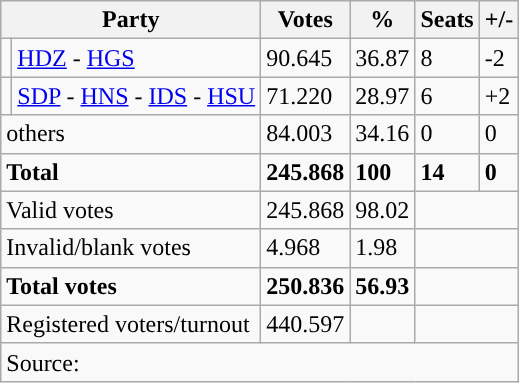<table class="wikitable" style="text-align: left;">
<tr>
<th colspan="2">Party</th>
<th>Votes</th>
<th>%</th>
<th>Seats</th>
<th>+/-</th>
</tr>
<tr>
<td style="background-color: "></td>
<td><a href='#'>HDZ</a> - <a href='#'>HGS</a></td>
<td>90.645</td>
<td>36.87</td>
<td>8</td>
<td>-2</td>
</tr>
<tr>
<td style="background-color: "></td>
<td><a href='#'>SDP</a> - <a href='#'>HNS</a> - <a href='#'>IDS</a> - <a href='#'>HSU</a></td>
<td>71.220</td>
<td>28.97</td>
<td>6</td>
<td>+2</td>
</tr>
<tr>
<td colspan="2">others</td>
<td>84.003</td>
<td>34.16</td>
<td>0</td>
<td>0</td>
</tr>
<tr>
<td colspan="2"><strong>Total</strong></td>
<td><strong>245.868</strong></td>
<td><strong>100</strong></td>
<td><strong>14</strong></td>
<td><strong>0</strong></td>
</tr>
<tr>
<td colspan="2">Valid votes</td>
<td>245.868</td>
<td>98.02</td>
<td colspan="2"></td>
</tr>
<tr>
<td colspan="2">Invalid/blank votes</td>
<td>4.968</td>
<td>1.98</td>
<td colspan="2"></td>
</tr>
<tr>
<td colspan="2"><strong>Total votes</strong></td>
<td><strong>250.836</strong></td>
<td><strong>56.93</strong></td>
<td colspan="2"></td>
</tr>
<tr>
<td colspan="2">Registered voters/turnout</td>
<td votes14="5343">440.597</td>
<td></td>
<td colspan="2"></td>
</tr>
<tr>
<td colspan="6">Source: </td>
</tr>
</table>
